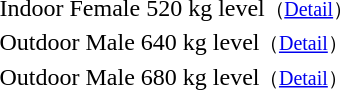<table>
<tr>
<td>Indoor Female 520 kg level<small>（<a href='#'>Detail</a>）</small></td>
<td></td>
<td></td>
<td></td>
</tr>
<tr>
<td>Outdoor Male 640 kg level<small>（<a href='#'>Detail</a>）</small></td>
<td></td>
<td></td>
<td></td>
</tr>
<tr>
<td>Outdoor Male 680 kg level<small>（<a href='#'>Detail</a>）</small></td>
<td></td>
<td></td>
<td></td>
</tr>
<tr>
</tr>
</table>
